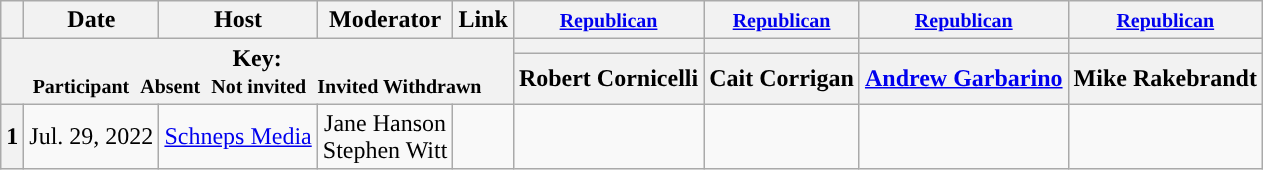<table class="wikitable" style="text-align:center;">
<tr>
<th scope="col"></th>
<th scope="col">Date</th>
<th scope="col">Host</th>
<th scope="col">Moderator</th>
<th scope="col">Link</th>
<th scope="col"><small><a href='#'>Republican</a></small></th>
<th scope="col"><small><a href='#'>Republican</a></small></th>
<th scope="col"><small><a href='#'>Republican</a></small></th>
<th scope="col"><small><a href='#'>Republican</a></small></th>
</tr>
<tr>
<th colspan="5" rowspan="2">Key:<br> <small>Participant </small>  <small>Absent </small>  <small>Not invited </small>  <small>Invited  Withdrawn</small></th>
<th scope="col" style="background:"></th>
<th scope="col" style="background:"></th>
<th scope="col" style="background:"></th>
<th scope="col" style="background:"></th>
</tr>
<tr>
<th scope="col">Robert Cornicelli</th>
<th scope="col">Cait Corrigan</th>
<th scope="col"><a href='#'>Andrew Garbarino</a></th>
<th scope="col">Mike Rakebrandt</th>
</tr>
<tr>
<th>1</th>
<td style="white-space:nowrap;">Jul. 29, 2022</td>
<td style="white-space:nowrap;"><a href='#'>Schneps Media</a></td>
<td style="white-space:nowrap;">Jane Hanson<br>Stephen Witt</td>
<td style="white-space:nowrap;"></td>
<td></td>
<td></td>
<td></td>
<td></td>
</tr>
</table>
